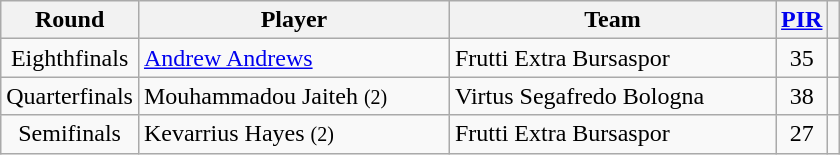<table class="wikitable sortable" style="text-align: center;">
<tr>
<th>Round</th>
<th style="width:200px;">Player</th>
<th style="width:210px;">Team</th>
<th><a href='#'>PIR</a></th>
<th></th>
</tr>
<tr>
<td>Eighthfinals</td>
<td style="text-align:left;"> <a href='#'>Andrew Andrews</a></td>
<td style="text-align:left;"> Frutti Extra Bursaspor</td>
<td>35</td>
<td></td>
</tr>
<tr>
<td>Quarterfinals</td>
<td style="text-align:left;"> Mouhammadou Jaiteh <small>(2)</small></td>
<td style="text-align:left;"> Virtus Segafredo Bologna</td>
<td>38</td>
<td></td>
</tr>
<tr>
<td>Semifinals</td>
<td style="text-align:left;"> Kevarrius Hayes <small>(2)</small></td>
<td style="text-align:left;"> Frutti Extra Bursaspor</td>
<td>27</td>
<td></td>
</tr>
</table>
